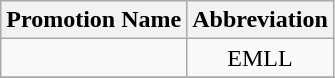<table class="wikitable">
<tr>
<th>Promotion Name</th>
<th>Abbreviation</th>
</tr>
<tr>
<td></td>
<td align=center>EMLL</td>
</tr>
<tr>
</tr>
</table>
